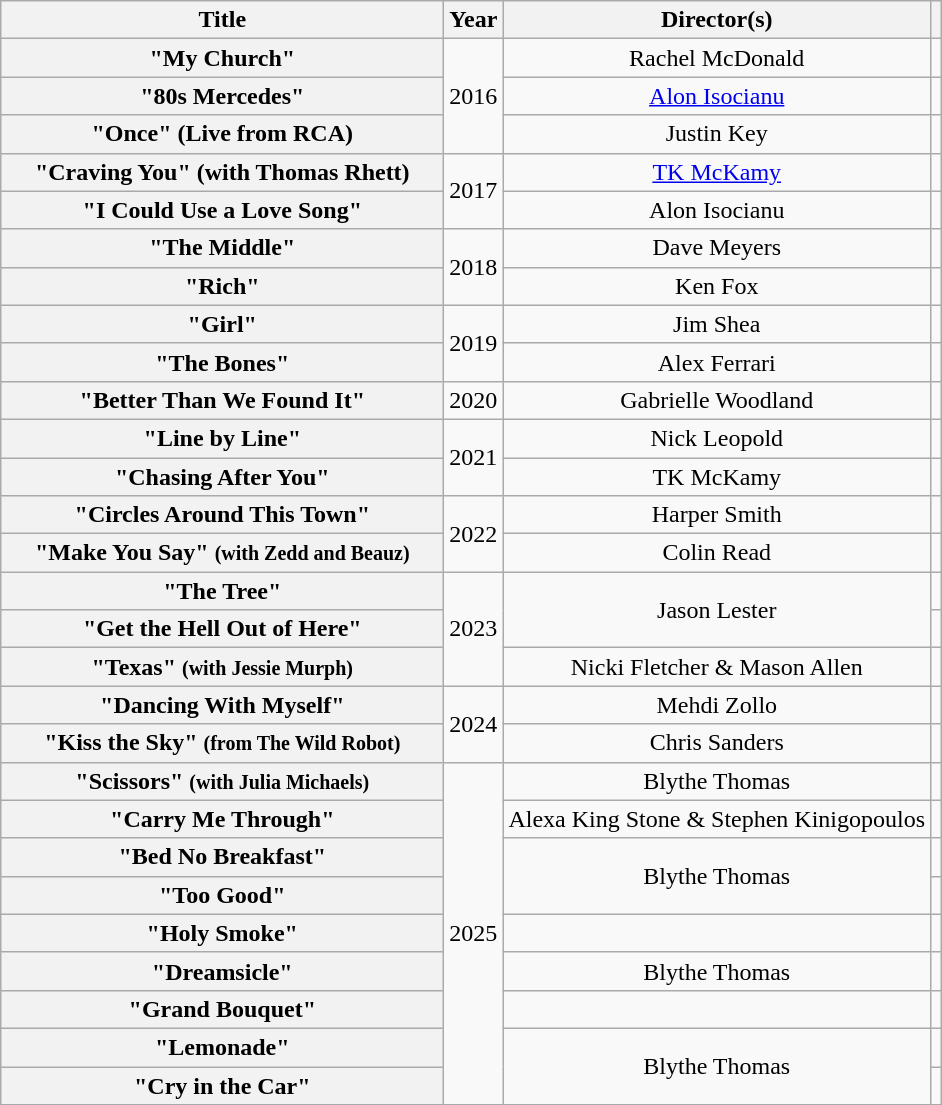<table class="wikitable plainrowheaders" style="text-align:center;">
<tr>
<th scope="col" style="width:18em;">Title</th>
<th scope="col">Year</th>
<th scope="col">Director(s)</th>
<th></th>
</tr>
<tr>
<th scope="row">"My Church"</th>
<td rowspan="3">2016</td>
<td>Rachel McDonald</td>
<td></td>
</tr>
<tr>
<th scope="row">"80s Mercedes"</th>
<td><a href='#'>Alon Isocianu</a></td>
<td></td>
</tr>
<tr>
<th scope="row">"Once" <span>(Live from RCA)</span></th>
<td>Justin Key</td>
<td></td>
</tr>
<tr>
<th scope="row">"Craving You" <span>(with Thomas Rhett)</span></th>
<td rowspan="2">2017</td>
<td><a href='#'>TK McKamy</a></td>
<td></td>
</tr>
<tr>
<th scope="row">"I Could Use a Love Song"</th>
<td>Alon Isocianu</td>
<td></td>
</tr>
<tr>
<th scope="row">"The Middle" </th>
<td rowspan="2">2018</td>
<td>Dave Meyers</td>
<td></td>
</tr>
<tr>
<th scope="row">"Rich"</th>
<td>Ken Fox</td>
<td></td>
</tr>
<tr>
<th scope="row">"Girl"</th>
<td rowspan="2">2019</td>
<td>Jim Shea</td>
<td></td>
</tr>
<tr>
<th scope="row">"The Bones"</th>
<td>Alex Ferrari</td>
<td></td>
</tr>
<tr>
<th scope="row">"Better Than We Found It"</th>
<td>2020</td>
<td>Gabrielle Woodland</td>
<td></td>
</tr>
<tr>
<th scope="row">"Line by Line" </th>
<td rowspan="2">2021</td>
<td>Nick Leopold</td>
<td></td>
</tr>
<tr>
<th scope="row">"Chasing After You" </th>
<td>TK McKamy</td>
<td></td>
</tr>
<tr>
<th scope="row">"Circles Around This Town"</th>
<td rowspan="2">2022</td>
<td>Harper Smith</td>
<td></td>
</tr>
<tr>
<th scope="row">"Make You Say" <small>(with Zedd and Beauz)</small></th>
<td>Colin Read</td>
<td></td>
</tr>
<tr>
<th scope="row">"The Tree"</th>
<td rowspan="3">2023</td>
<td rowspan="2">Jason Lester</td>
<td></td>
</tr>
<tr>
<th scope="row">"Get the Hell Out of Here"</th>
<td></td>
</tr>
<tr>
<th scope="row">"Texas" <small>(with Jessie Murph)</small></th>
<td>Nicki Fletcher & Mason Allen</td>
<td></td>
</tr>
<tr>
<th scope="row">"Dancing With Myself"</th>
<td rowspan="2">2024</td>
<td>Mehdi Zollo</td>
<td></td>
</tr>
<tr>
<th scope="row">"Kiss the Sky" <small>(from The Wild Robot)</small></th>
<td>Chris Sanders</td>
<td></td>
</tr>
<tr>
<th scope="row">"Scissors" <small>(with Julia Michaels)</small></th>
<td rowspan="9">2025</td>
<td>Blythe Thomas</td>
<td></td>
</tr>
<tr>
<th scope="row">"Carry Me Through"</th>
<td>Alexa King Stone & Stephen Kinigopoulos</td>
<td></td>
</tr>
<tr>
<th scope="row">"Bed No Breakfast"</th>
<td rowspan="2">Blythe Thomas</td>
<td></td>
</tr>
<tr>
<th scope="row">"Too Good"</th>
<td></td>
</tr>
<tr>
<th scope="row">"Holy Smoke"</th>
<td></td>
<td></td>
</tr>
<tr>
<th scope="row">"Dreamsicle"</th>
<td>Blythe Thomas</td>
<td></td>
</tr>
<tr>
<th scope="row">"Grand Bouquet"</th>
<td></td>
<td></td>
</tr>
<tr>
<th scope="row">"Lemonade"</th>
<td rowspan="2">Blythe Thomas</td>
<td></td>
</tr>
<tr>
<th scope="row">"Cry in the Car"</th>
<td></td>
</tr>
<tr>
</tr>
</table>
